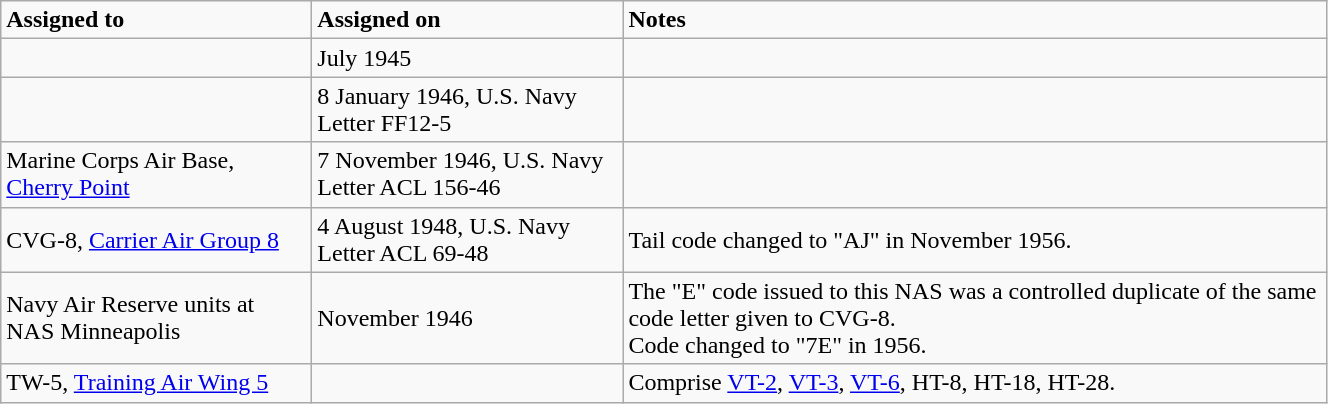<table class="wikitable" style="width: 70%;">
<tr>
<td style="width: 200px;"><strong>Assigned to</strong></td>
<td style="width: 200px;"><strong>Assigned on</strong></td>
<td><strong>Notes</strong></td>
</tr>
<tr>
<td></td>
<td>July 1945</td>
<td></td>
</tr>
<tr>
<td></td>
<td>8 January 1946, U.S. Navy Letter FF12-5</td>
<td></td>
</tr>
<tr>
<td>Marine Corps Air Base, <a href='#'>Cherry Point</a></td>
<td>7 November 1946, U.S. Navy Letter ACL 156-46</td>
<td></td>
</tr>
<tr>
<td>CVG-8, <a href='#'>Carrier Air Group 8</a></td>
<td>4 August 1948, U.S. Navy Letter ACL 69-48</td>
<td>Tail code changed to "AJ" in November 1956.</td>
</tr>
<tr>
<td>Navy Air Reserve units at NAS Minneapolis</td>
<td>November 1946</td>
<td>The "E" code issued to this NAS was a controlled duplicate of the same code letter given to CVG-8.<br>Code changed to "7E" in 1956.</td>
</tr>
<tr>
<td>TW-5, <a href='#'>Training Air Wing 5</a></td>
<td></td>
<td>Comprise <a href='#'>VT-2</a>, <a href='#'>VT-3</a>, <a href='#'>VT-6</a>, HT-8, HT-18, HT-28.</td>
</tr>
</table>
